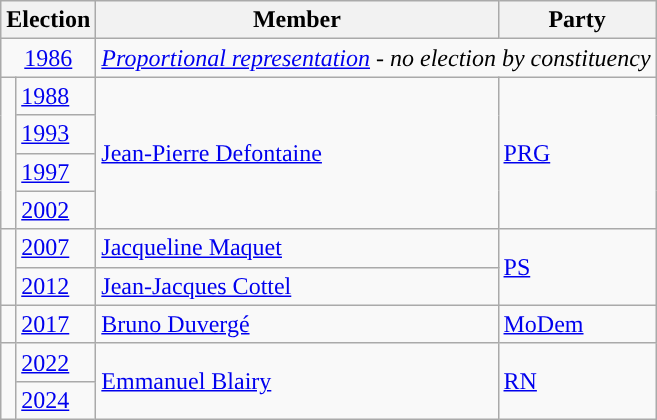<table class="wikitable">
<tr>
<th colspan="2">Election</th>
<th>Member</th>
<th>Party</th>
</tr>
<tr>
<td colspan="2" align="center"><a href='#'>1986</a></td>
<td colspan="2"><em><a href='#'>Proportional representation</a> - no election by constituency</em></td>
</tr>
<tr>
<td rowspan="4" style="background-color: "></td>
<td><a href='#'>1988</a></td>
<td rowspan="4"><a href='#'>Jean-Pierre Defontaine</a></td>
<td rowspan="4"><a href='#'>PRG</a></td>
</tr>
<tr>
<td><a href='#'>1993</a></td>
</tr>
<tr>
<td><a href='#'>1997</a></td>
</tr>
<tr>
<td><a href='#'>2002</a></td>
</tr>
<tr>
<td rowspan="2" style="background-color: "></td>
<td><a href='#'>2007</a></td>
<td><a href='#'>Jacqueline Maquet</a></td>
<td rowspan="2"><a href='#'>PS</a></td>
</tr>
<tr>
<td><a href='#'>2012</a></td>
<td><a href='#'>Jean-Jacques Cottel</a></td>
</tr>
<tr>
<td style="color:inherit;background-color: "></td>
<td><a href='#'>2017</a></td>
<td><a href='#'>Bruno Duvergé</a></td>
<td><a href='#'>MoDem</a></td>
</tr>
<tr>
<td rowspan=2 style="color:inherit;background-color: "></td>
<td><a href='#'>2022</a></td>
<td rowspan=2><a href='#'>Emmanuel Blairy</a></td>
<td rowspan=2><a href='#'>RN</a></td>
</tr>
<tr>
<td><a href='#'>2024</a></td>
</tr>
</table>
